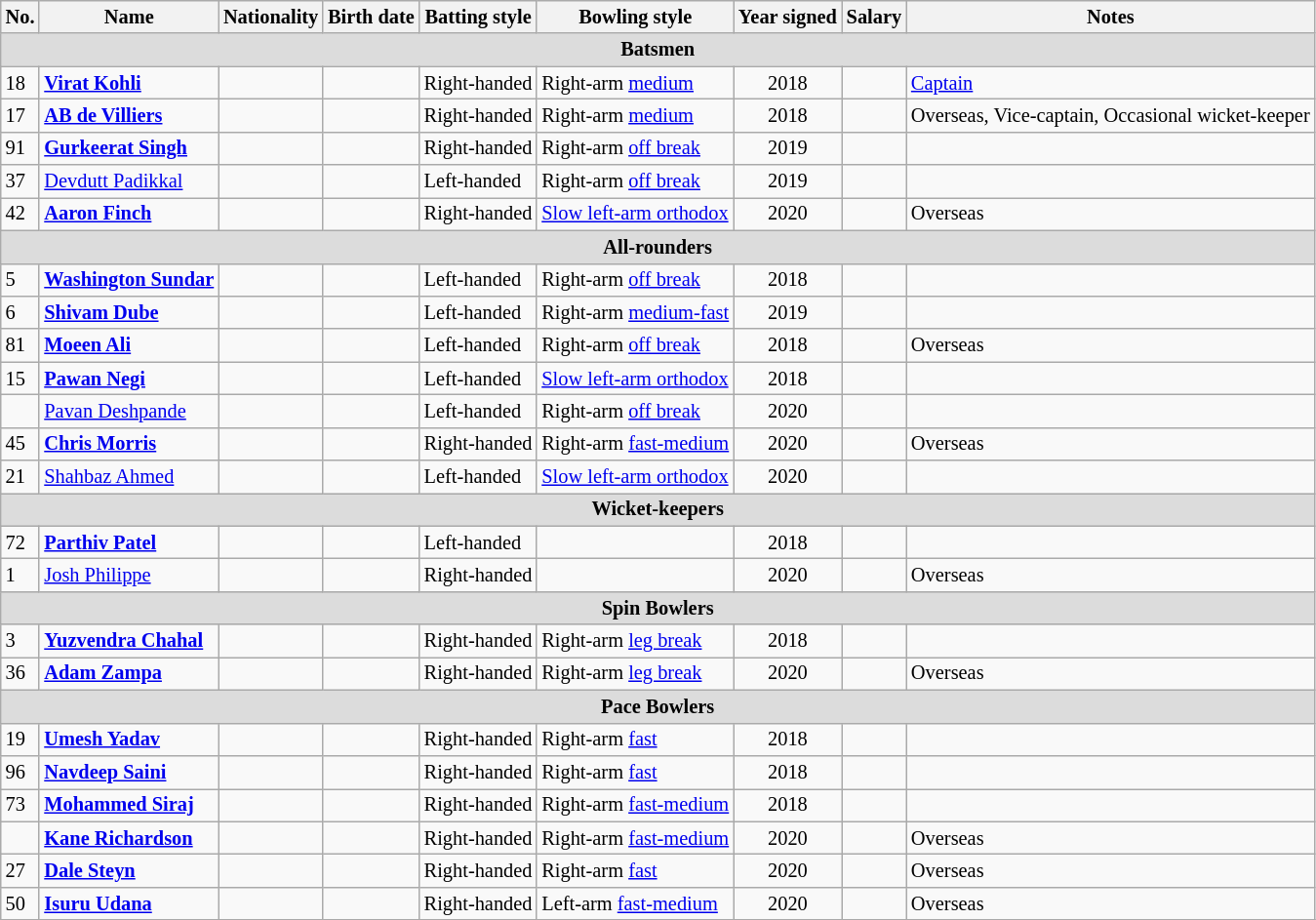<table class="wikitable"  style="font-size:85%;">
<tr>
<th>No.</th>
<th>Name</th>
<th>Nationality</th>
<th>Birth date</th>
<th>Batting style</th>
<th>Bowling style</th>
<th>Year signed</th>
<th>Salary</th>
<th>Notes</th>
</tr>
<tr>
<th colspan="9"  style="background:#dcdcdc; text-align:center;">Batsmen</th>
</tr>
<tr>
<td>18</td>
<td><strong><a href='#'>Virat Kohli</a></strong></td>
<td></td>
<td></td>
<td>Right-handed</td>
<td>Right-arm <a href='#'>medium</a></td>
<td style="text-align:center;">2018</td>
<td style="text-align:right;"></td>
<td><a href='#'>Captain</a></td>
</tr>
<tr>
<td>17</td>
<td><strong><a href='#'>AB de Villiers</a></strong></td>
<td></td>
<td></td>
<td>Right-handed</td>
<td>Right-arm <a href='#'>medium</a></td>
<td style="text-align:center;">2018</td>
<td style="text-align:right;"></td>
<td>Overseas, Vice-captain, Occasional wicket-keeper</td>
</tr>
<tr>
<td>91</td>
<td><strong><a href='#'>Gurkeerat Singh</a></strong></td>
<td></td>
<td></td>
<td>Right-handed</td>
<td>Right-arm <a href='#'>off break</a></td>
<td style="text-align:center;">2019</td>
<td style="text-align:right;"></td>
<td></td>
</tr>
<tr>
<td>37</td>
<td><a href='#'>Devdutt Padikkal</a></td>
<td></td>
<td></td>
<td>Left-handed</td>
<td>Right-arm <a href='#'>off break</a></td>
<td style="text-align:center;">2019</td>
<td style="text-align:right;"></td>
<td></td>
</tr>
<tr>
<td>42</td>
<td><strong><a href='#'>Aaron Finch</a></strong></td>
<td></td>
<td></td>
<td>Right-handed</td>
<td><a href='#'>Slow left-arm orthodox</a></td>
<td style="text-align:center;">2020</td>
<td style="text-align:right;"></td>
<td>Overseas</td>
</tr>
<tr>
<th colspan="9"  style="background:#dcdcdc; text-align:center;">All-rounders</th>
</tr>
<tr>
<td>5</td>
<td><strong><a href='#'>Washington Sundar</a></strong></td>
<td></td>
<td></td>
<td>Left-handed</td>
<td>Right-arm <a href='#'>off break</a></td>
<td style="text-align:center;">2018</td>
<td style="text-align:right;"></td>
<td></td>
</tr>
<tr>
<td>6</td>
<td><strong><a href='#'>Shivam Dube</a></strong></td>
<td></td>
<td></td>
<td>Left-handed</td>
<td>Right-arm <a href='#'>medium-fast</a></td>
<td style="text-align:center;">2019</td>
<td style="text-align:right;"></td>
<td></td>
</tr>
<tr>
<td>81</td>
<td><strong><a href='#'>Moeen Ali</a></strong></td>
<td></td>
<td></td>
<td>Left-handed</td>
<td>Right-arm <a href='#'>off break</a></td>
<td style="text-align:center;">2018</td>
<td style="text-align:right;"></td>
<td>Overseas</td>
</tr>
<tr>
<td>15</td>
<td><strong><a href='#'>Pawan Negi</a></strong></td>
<td></td>
<td></td>
<td>Left-handed</td>
<td><a href='#'>Slow left-arm orthodox</a></td>
<td style="text-align:center;">2018</td>
<td style="text-align:right;"></td>
<td></td>
</tr>
<tr>
<td></td>
<td><a href='#'>Pavan Deshpande</a></td>
<td></td>
<td></td>
<td>Left-handed</td>
<td>Right-arm <a href='#'>off break</a></td>
<td style="text-align:center;">2020</td>
<td style="text-align:right;"></td>
<td></td>
</tr>
<tr>
<td>45</td>
<td><strong><a href='#'>Chris Morris</a></strong></td>
<td></td>
<td></td>
<td>Right-handed</td>
<td>Right-arm <a href='#'>fast-medium</a></td>
<td style="text-align:center;">2020</td>
<td style="text-align:right;"></td>
<td>Overseas</td>
</tr>
<tr>
<td>21</td>
<td><a href='#'>Shahbaz Ahmed</a></td>
<td></td>
<td></td>
<td>Left-handed</td>
<td><a href='#'>Slow left-arm orthodox</a></td>
<td style="text-align:center;">2020</td>
<td style="text-align:right;"></td>
<td></td>
</tr>
<tr>
<th colspan="9"  style="background:#dcdcdc; text-align:center;">Wicket-keepers</th>
</tr>
<tr>
<td>72</td>
<td><strong><a href='#'>Parthiv Patel</a></strong></td>
<td></td>
<td></td>
<td>Left-handed</td>
<td></td>
<td style="text-align:center;">2018</td>
<td style="text-align:right;"></td>
<td></td>
</tr>
<tr>
<td>1</td>
<td><a href='#'>Josh Philippe</a></td>
<td></td>
<td></td>
<td>Right-handed</td>
<td></td>
<td style="text-align:center;">2020</td>
<td style="text-align:right;"></td>
<td>Overseas</td>
</tr>
<tr>
<th colspan="9"  style="background:#dcdcdc; text-align:center;">Spin Bowlers</th>
</tr>
<tr>
<td>3</td>
<td><strong><a href='#'>Yuzvendra Chahal</a></strong></td>
<td></td>
<td></td>
<td>Right-handed</td>
<td>Right-arm <a href='#'>leg break</a></td>
<td style="text-align:center;">2018</td>
<td style="text-align:right;"></td>
<td></td>
</tr>
<tr>
<td>36</td>
<td><strong><a href='#'>Adam Zampa</a></strong></td>
<td></td>
<td></td>
<td>Right-handed</td>
<td>Right-arm <a href='#'>leg break</a></td>
<td style="text-align:center;">2020</td>
<td style="text-align:right;"></td>
<td>Overseas</td>
</tr>
<tr>
<th colspan="9"  style="background:#dcdcdc; text-align:center;">Pace Bowlers</th>
</tr>
<tr>
<td>19</td>
<td><strong><a href='#'>Umesh Yadav</a></strong></td>
<td></td>
<td></td>
<td>Right-handed</td>
<td>Right-arm <a href='#'>fast</a></td>
<td style="text-align:center;">2018</td>
<td style="text-align:right;"></td>
<td></td>
</tr>
<tr>
<td>96</td>
<td><strong><a href='#'>Navdeep Saini</a></strong></td>
<td></td>
<td></td>
<td>Right-handed</td>
<td>Right-arm <a href='#'>fast</a></td>
<td style="text-align:center;">2018</td>
<td style="text-align:right;"></td>
<td></td>
</tr>
<tr>
<td>73</td>
<td><strong><a href='#'>Mohammed Siraj</a></strong></td>
<td></td>
<td></td>
<td>Right-handed</td>
<td>Right-arm <a href='#'>fast-medium</a></td>
<td style="text-align:center;">2018</td>
<td style="text-align:right;"></td>
<td></td>
</tr>
<tr>
<td></td>
<td><strong><a href='#'>Kane Richardson</a></strong></td>
<td></td>
<td></td>
<td>Right-handed</td>
<td>Right-arm <a href='#'>fast-medium</a></td>
<td style="text-align:center;">2020</td>
<td style="text-align:right;"></td>
<td>Overseas</td>
</tr>
<tr>
<td>27</td>
<td><strong><a href='#'>Dale Steyn</a></strong></td>
<td></td>
<td></td>
<td>Right-handed</td>
<td>Right-arm <a href='#'>fast</a></td>
<td style="text-align:center;">2020</td>
<td style="text-align:right;"></td>
<td>Overseas</td>
</tr>
<tr>
<td>50</td>
<td><strong><a href='#'>Isuru Udana</a></strong></td>
<td></td>
<td></td>
<td>Right-handed</td>
<td>Left-arm <a href='#'>fast-medium</a></td>
<td style="text-align:center;">2020</td>
<td style="text-align:right;"></td>
<td>Overseas</td>
</tr>
<tr>
</tr>
</table>
